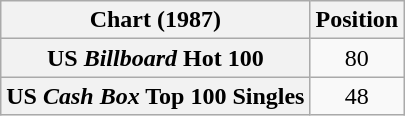<table class="wikitable plainrowheaders" style="text-align:center">
<tr>
<th scope="col">Chart (1987)</th>
<th scope="col">Position</th>
</tr>
<tr>
<th scope="row">US <em>Billboard</em> Hot 100</th>
<td>80</td>
</tr>
<tr>
<th scope="row">US <em>Cash Box</em> Top 100 Singles</th>
<td>48</td>
</tr>
</table>
